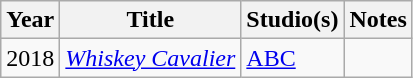<table class="wikitable plainrowheaders">
<tr>
<th>Year</th>
<th>Title</th>
<th>Studio(s)</th>
<th>Notes</th>
</tr>
<tr>
<td>2018</td>
<td><em><a href='#'>Whiskey Cavalier</a></em></td>
<td><a href='#'>ABC</a></td>
<td></td>
</tr>
</table>
